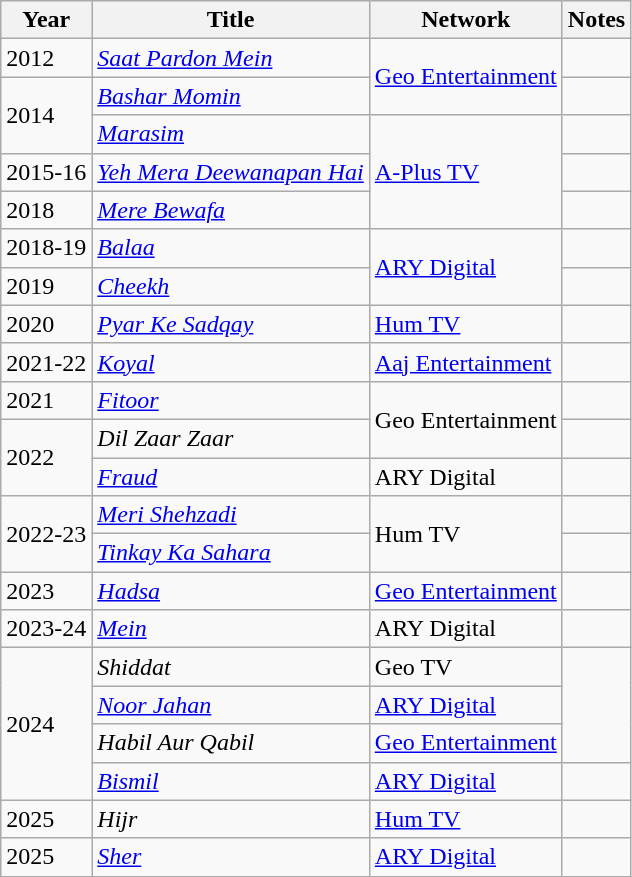<table class="wikitable sortable">
<tr>
<th>Year</th>
<th>Title</th>
<th>Network</th>
<th>Notes</th>
</tr>
<tr>
<td>2012</td>
<td><em><a href='#'>Saat Pardon Mein</a></em></td>
<td rowspan="2"><a href='#'>Geo Entertainment</a></td>
<td></td>
</tr>
<tr>
<td Rowspan="2">2014</td>
<td><em><a href='#'>Bashar Momin</a></em></td>
<td></td>
</tr>
<tr>
<td><em><a href='#'>Marasim</a></em></td>
<td rowspan="3"><a href='#'>A-Plus TV</a></td>
<td></td>
</tr>
<tr>
<td>2015-16</td>
<td><em><a href='#'>Yeh Mera Deewanapan Hai</a></em></td>
<td></td>
</tr>
<tr>
<td>2018</td>
<td><em><a href='#'>Mere Bewafa</a></em></td>
<td></td>
</tr>
<tr>
<td>2018-19</td>
<td><em><a href='#'>Balaa</a></em></td>
<td rowspan="2"><a href='#'>ARY Digital</a></td>
<td></td>
</tr>
<tr>
<td>2019</td>
<td><em><a href='#'>Cheekh</a></em></td>
<td></td>
</tr>
<tr>
<td>2020</td>
<td><em><a href='#'>Pyar Ke Sadqay</a></em></td>
<td><a href='#'>Hum TV</a></td>
<td></td>
</tr>
<tr>
<td>2021-22</td>
<td><em><a href='#'>Koyal</a></em></td>
<td><a href='#'>Aaj Entertainment</a></td>
<td></td>
</tr>
<tr>
<td>2021</td>
<td><em><a href='#'>Fitoor</a></em></td>
<td rowspan="2">Geo Entertainment</td>
<td></td>
</tr>
<tr>
<td Rowspan="2">2022</td>
<td><em>Dil Zaar Zaar</em></td>
<td></td>
</tr>
<tr>
<td><em><a href='#'>Fraud</a></em></td>
<td>ARY Digital</td>
<td></td>
</tr>
<tr>
<td Rowspan="2">2022-23</td>
<td><em><a href='#'>Meri Shehzadi</a></em></td>
<td Rowspan="2">Hum TV</td>
<td></td>
</tr>
<tr>
<td><em><a href='#'>Tinkay Ka Sahara</a></em></td>
<td></td>
</tr>
<tr>
<td>2023</td>
<td><em><a href='#'>Hadsa</a></em></td>
<td><a href='#'>Geo Entertainment</a></td>
<td></td>
</tr>
<tr>
<td>2023-24</td>
<td><em><a href='#'>Mein</a></em></td>
<td>ARY Digital</td>
<td></td>
</tr>
<tr>
<td rowspan="4">2024</td>
<td><em>Shiddat</em></td>
<td>Geo TV</td>
<td rowspan="3"></td>
</tr>
<tr>
<td><em><a href='#'>Noor Jahan</a></em></td>
<td><a href='#'>ARY Digital</a></td>
</tr>
<tr>
<td><em>Habil Aur Qabil</em></td>
<td><a href='#'>Geo Entertainment</a></td>
</tr>
<tr>
<td><em><a href='#'>Bismil</a></em></td>
<td><a href='#'>ARY Digital</a></td>
<td></td>
</tr>
<tr>
<td>2025</td>
<td><em>Hijr</em></td>
<td><a href='#'>Hum TV</a></td>
<td></td>
</tr>
<tr>
<td>2025</td>
<td><em><a href='#'>Sher</a></em></td>
<td><a href='#'>ARY Digital</a></td>
<td></td>
</tr>
</table>
